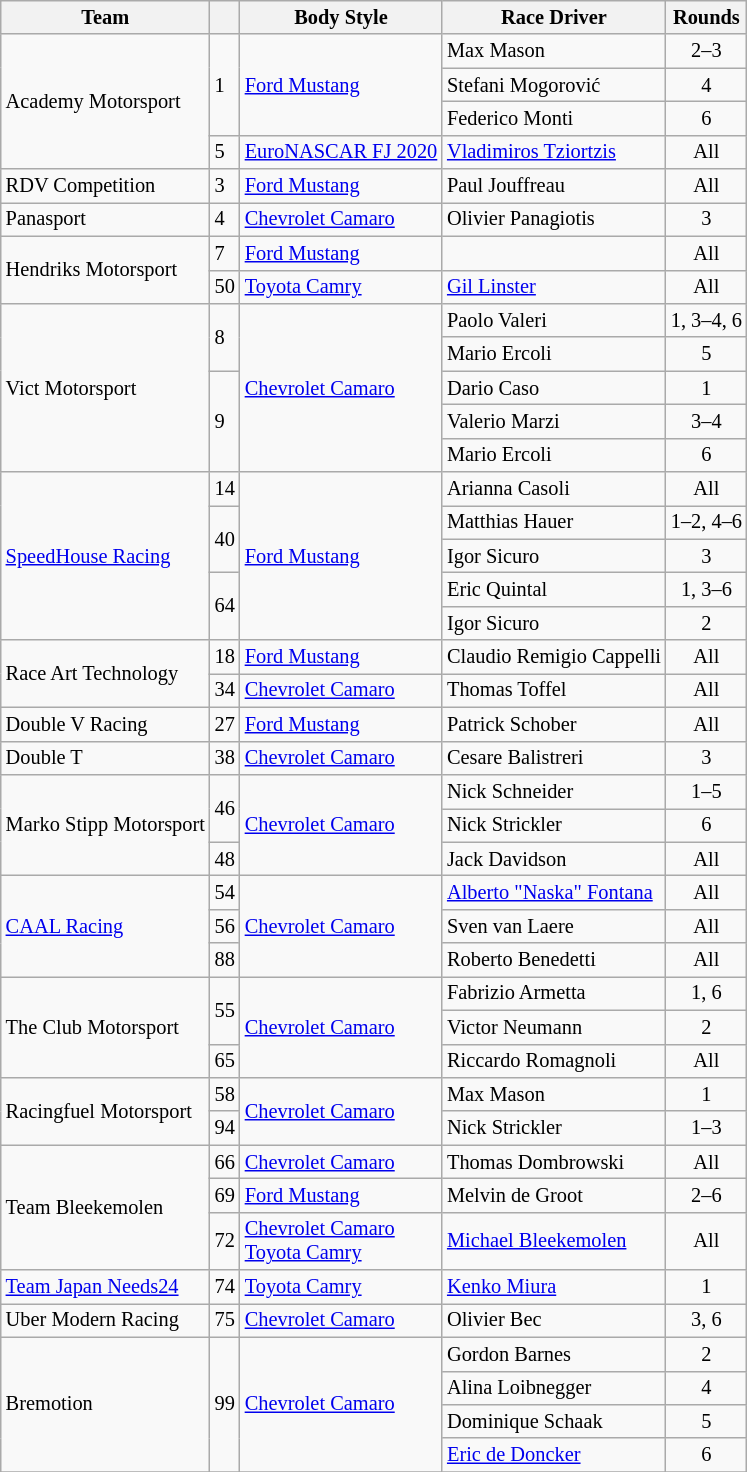<table class="wikitable" style="font-size: 85%">
<tr>
<th>Team</th>
<th></th>
<th>Body Style</th>
<th>Race Driver</th>
<th>Rounds</th>
</tr>
<tr>
<td rowspan=4> Academy Motorsport</td>
<td rowspan=3>1</td>
<td rowspan=3><a href='#'>Ford Mustang</a></td>
<td> Max Mason</td>
<td align="center">2–3</td>
</tr>
<tr>
<td> Stefani Mogorović</td>
<td align="center">4</td>
</tr>
<tr>
<td> Federico Monti</td>
<td align="center">6</td>
</tr>
<tr>
<td>5</td>
<td><a href='#'>EuroNASCAR FJ 2020</a></td>
<td> <a href='#'>Vladimiros Tziortzis</a></td>
<td align="center">All</td>
</tr>
<tr>
<td> RDV Competition</td>
<td>3</td>
<td><a href='#'>Ford Mustang</a></td>
<td> Paul Jouffreau</td>
<td align="center">All</td>
</tr>
<tr>
<td> Panasport</td>
<td>4</td>
<td><a href='#'>Chevrolet Camaro</a></td>
<td> Olivier Panagiotis</td>
<td align="center">3</td>
</tr>
<tr>
<td rowspan=2> Hendriks Motorsport</td>
<td>7</td>
<td><a href='#'>Ford Mustang</a></td>
<td> </td>
<td align="center">All</td>
</tr>
<tr>
<td>50</td>
<td><a href='#'>Toyota Camry</a></td>
<td> <a href='#'>Gil Linster</a></td>
<td align="center">All</td>
</tr>
<tr>
<td rowspan=5> Vict Motorsport</td>
<td rowspan=2>8</td>
<td rowspan=5><a href='#'>Chevrolet Camaro</a></td>
<td> Paolo Valeri</td>
<td align="center">1, 3–4, 6</td>
</tr>
<tr>
<td> Mario Ercoli</td>
<td align="center">5</td>
</tr>
<tr>
<td rowspan=3>9</td>
<td> Dario Caso</td>
<td align="center">1</td>
</tr>
<tr>
<td> Valerio Marzi</td>
<td align="center">3–4</td>
</tr>
<tr>
<td> Mario Ercoli</td>
<td align="center">6</td>
</tr>
<tr>
<td rowspan=5> <a href='#'>SpeedHouse Racing</a></td>
<td>14</td>
<td rowspan=5><a href='#'>Ford Mustang</a></td>
<td> Arianna Casoli</td>
<td align="center">All</td>
</tr>
<tr>
<td rowspan=2>40</td>
<td> Matthias Hauer</td>
<td align="center">1–2, 4–6</td>
</tr>
<tr>
<td> Igor Sicuro</td>
<td align="center">3</td>
</tr>
<tr>
<td rowspan=2>64</td>
<td> Eric Quintal</td>
<td align="center">1, 3–6</td>
</tr>
<tr>
<td> Igor Sicuro</td>
<td align="center">2</td>
</tr>
<tr>
<td rowspan=2> Race Art Technology</td>
<td>18</td>
<td><a href='#'>Ford Mustang</a></td>
<td> Claudio Remigio Cappelli</td>
<td align="center">All</td>
</tr>
<tr>
<td>34</td>
<td><a href='#'>Chevrolet Camaro</a></td>
<td> Thomas Toffel</td>
<td align="center">All</td>
</tr>
<tr>
<td> Double V Racing</td>
<td>27</td>
<td><a href='#'>Ford Mustang</a></td>
<td> Patrick Schober</td>
<td align="center">All</td>
</tr>
<tr>
<td> Double T</td>
<td>38</td>
<td><a href='#'>Chevrolet Camaro</a></td>
<td> Cesare Balistreri</td>
<td align="center">3</td>
</tr>
<tr>
<td rowspan=3> Marko Stipp Motorsport</td>
<td rowspan=2>46</td>
<td rowspan=3><a href='#'>Chevrolet Camaro</a></td>
<td> Nick Schneider</td>
<td align="center">1–5</td>
</tr>
<tr>
<td> Nick Strickler</td>
<td align="center">6</td>
</tr>
<tr>
<td>48</td>
<td> Jack Davidson</td>
<td align="center">All</td>
</tr>
<tr>
<td rowspan=3> <a href='#'>CAAL Racing</a></td>
<td>54</td>
<td rowspan=3><a href='#'>Chevrolet Camaro</a></td>
<td> <a href='#'>Alberto "Naska" Fontana</a></td>
<td align="center">All</td>
</tr>
<tr>
<td>56</td>
<td> Sven van Laere</td>
<td align="center">All</td>
</tr>
<tr>
<td>88</td>
<td> Roberto Benedetti</td>
<td align="center">All</td>
</tr>
<tr>
<td rowspan=3> The Club Motorsport</td>
<td rowspan=2>55</td>
<td rowspan=3><a href='#'>Chevrolet Camaro</a></td>
<td> Fabrizio Armetta</td>
<td align="center">1, 6</td>
</tr>
<tr>
<td> Victor Neumann</td>
<td align="center">2</td>
</tr>
<tr>
<td>65</td>
<td> Riccardo Romagnoli</td>
<td align="center">All</td>
</tr>
<tr>
<td rowspan=2> Racingfuel Motorsport</td>
<td>58</td>
<td rowspan=2><a href='#'>Chevrolet Camaro</a></td>
<td> Max Mason</td>
<td align="center">1</td>
</tr>
<tr>
<td>94</td>
<td> Nick Strickler</td>
<td align="center">1–3</td>
</tr>
<tr>
<td rowspan=3> Team Bleekemolen</td>
<td>66</td>
<td><a href='#'>Chevrolet Camaro</a></td>
<td> Thomas Dombrowski</td>
<td align="center">All</td>
</tr>
<tr>
<td>69</td>
<td><a href='#'>Ford Mustang</a></td>
<td> Melvin de Groot</td>
<td align="center">2–6</td>
</tr>
<tr>
<td>72</td>
<td><a href='#'>Chevrolet Camaro</a> <small></small><br><a href='#'>Toyota Camry</a> <small></small></td>
<td> <a href='#'>Michael Bleekemolen</a></td>
<td align="center">All</td>
</tr>
<tr>
<td> <a href='#'>Team Japan Needs24</a></td>
<td>74</td>
<td><a href='#'>Toyota Camry</a></td>
<td> <a href='#'>Kenko Miura</a></td>
<td align="center">1</td>
</tr>
<tr>
<td> Uber Modern Racing</td>
<td>75</td>
<td><a href='#'>Chevrolet Camaro</a></td>
<td> Olivier Bec</td>
<td align="center">3, 6</td>
</tr>
<tr>
<td rowspan="4"> Bremotion</td>
<td rowspan="4">99</td>
<td rowspan="4"><a href='#'>Chevrolet Camaro</a></td>
<td> Gordon Barnes</td>
<td align="center">2</td>
</tr>
<tr>
<td> Alina Loibnegger</td>
<td align="center">4</td>
</tr>
<tr>
<td> Dominique Schaak</td>
<td align="center">5</td>
</tr>
<tr>
<td> <a href='#'>Eric de Doncker</a></td>
<td align="center">6</td>
</tr>
<tr>
</tr>
</table>
